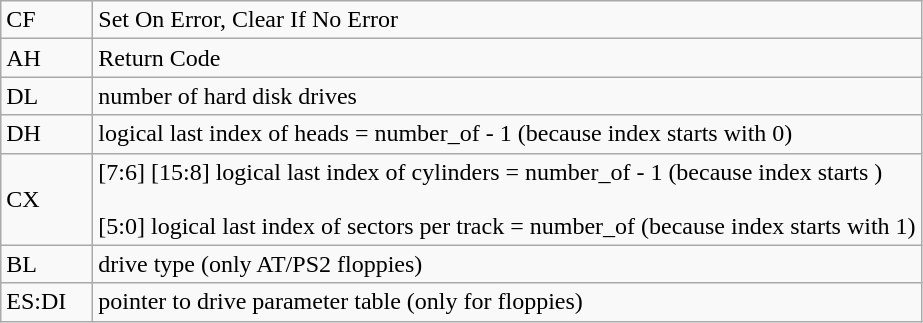<table class="wikitable">
<tr ---->
<td width="10%">CF</td>
<td width="90%">Set On Error, Clear If No Error</td>
</tr>
<tr ---->
<td width="10%">AH</td>
<td width="90%">Return Code</td>
</tr>
<tr ---->
<td width="10%">DL</td>
<td width="90%">number of hard disk drives</td>
</tr>
<tr ---->
<td width="10%">DH</td>
<td width="90%">logical last index of heads = number_of - 1 (because index starts with 0)</td>
</tr>
<tr ---->
<td width="10%">CX</td>
<td width="90%">[7:6] [15:8] logical last index of cylinders = number_of - 1 (because index starts )<br><br>[5:0] logical last index of sectors per track = number_of (because index starts with 1)</td>
</tr>
<tr ---->
<td width="10%">BL</td>
<td width="90%">drive type (only AT/PS2 floppies)</td>
</tr>
<tr ---->
<td width="10%">ES:DI</td>
<td width="90%">pointer to drive parameter table (only for floppies)</td>
</tr>
</table>
